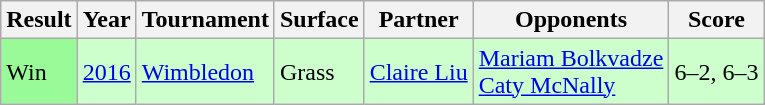<table class="sortable wikitable">
<tr>
<th>Result</th>
<th>Year</th>
<th>Tournament</th>
<th>Surface</th>
<th>Partner</th>
<th>Opponents</th>
<th class="unsortable">Score</th>
</tr>
<tr style="background:#cfc;">
<td style="background:#98fb98;">Win</td>
<td><a href='#'>2016</a></td>
<td><a href='#'>Wimbledon</a></td>
<td>Grass</td>
<td> <a href='#'>Claire Liu</a></td>
<td> <a href='#'>Mariam Bolkvadze</a> <br>  <a href='#'>Caty McNally</a></td>
<td>6–2, 6–3</td>
</tr>
</table>
